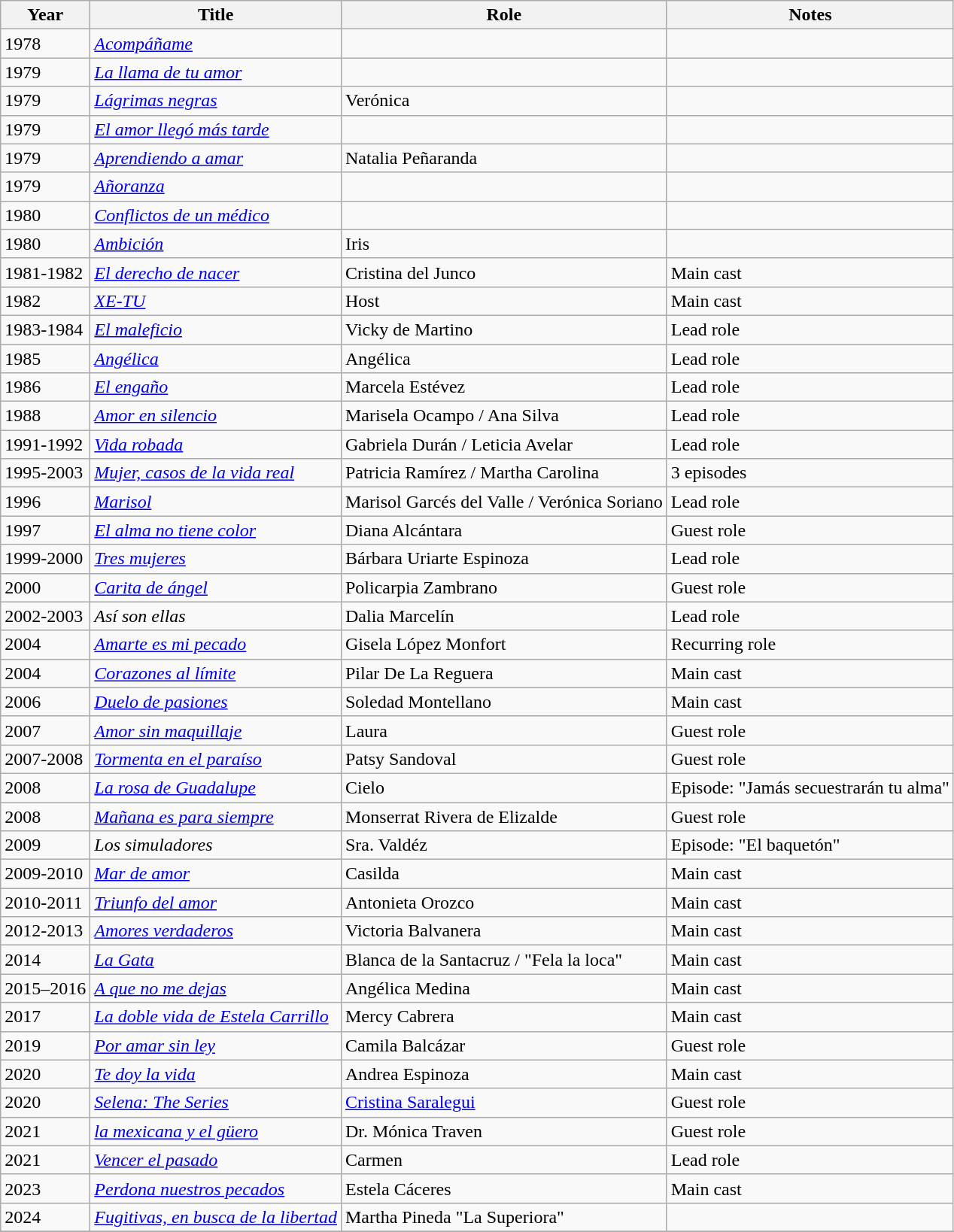<table class="wikitable sortable">
<tr>
<th>Year</th>
<th>Title</th>
<th>Role</th>
<th>Notes</th>
</tr>
<tr>
<td>1978</td>
<td><em><a href='#'>Acompáñame</a></em></td>
<td></td>
<td></td>
</tr>
<tr>
<td>1979</td>
<td><em><a href='#'>La llama de tu amor</a></em></td>
<td></td>
<td></td>
</tr>
<tr>
<td>1979</td>
<td><em><a href='#'>Lágrimas negras</a></em></td>
<td>Verónica</td>
<td></td>
</tr>
<tr>
<td>1979</td>
<td><em><a href='#'>El amor llegó más tarde</a></em></td>
<td></td>
<td></td>
</tr>
<tr>
<td>1979</td>
<td><em><a href='#'>Aprendiendo a amar</a></em></td>
<td>Natalia Peñaranda</td>
<td></td>
</tr>
<tr>
<td>1979</td>
<td><em><a href='#'>Añoranza</a></em></td>
<td></td>
<td></td>
</tr>
<tr>
<td>1980</td>
<td><em><a href='#'>Conflictos de un médico</a></em></td>
<td></td>
<td></td>
</tr>
<tr>
<td>1980</td>
<td><em><a href='#'>Ambición</a></em></td>
<td>Iris</td>
<td></td>
</tr>
<tr>
<td>1981-1982</td>
<td><em><a href='#'>El derecho de nacer</a></em></td>
<td>Cristina del Junco</td>
<td>Main cast</td>
</tr>
<tr>
<td>1982</td>
<td><em><a href='#'>XE-TU</a></em></td>
<td>Host</td>
<td>Main cast</td>
</tr>
<tr>
<td>1983-1984</td>
<td><em><a href='#'>El maleficio</a></em></td>
<td>Vicky de Martino</td>
<td>Lead role</td>
</tr>
<tr>
<td>1985</td>
<td><em><a href='#'>Angélica</a></em></td>
<td>Angélica</td>
<td>Lead role</td>
</tr>
<tr>
<td>1986</td>
<td><em><a href='#'>El engaño</a></em></td>
<td>Marcela Estévez</td>
<td>Lead role</td>
</tr>
<tr>
<td>1988</td>
<td><em><a href='#'>Amor en silencio</a></em></td>
<td>Marisela Ocampo / Ana Silva</td>
<td>Lead role</td>
</tr>
<tr>
<td>1991-1992</td>
<td><em><a href='#'>Vida robada</a></em></td>
<td>Gabriela Durán / Leticia Avelar</td>
<td>Lead role</td>
</tr>
<tr>
<td>1995-2003</td>
<td><em><a href='#'>Mujer, casos de la vida real</a></em></td>
<td>Patricia Ramírez / Martha Carolina</td>
<td>3 episodes</td>
</tr>
<tr>
<td>1996</td>
<td><em><a href='#'>Marisol</a></em></td>
<td>Marisol Garcés del Valle / Verónica Soriano</td>
<td>Lead role</td>
</tr>
<tr>
<td>1997</td>
<td><em><a href='#'>El alma no tiene color</a></em></td>
<td>Diana Alcántara</td>
<td>Guest role</td>
</tr>
<tr>
<td>1999-2000</td>
<td><em><a href='#'>Tres mujeres</a></em></td>
<td>Bárbara Uriarte Espinoza</td>
<td>Lead role</td>
</tr>
<tr>
<td>2000</td>
<td><em><a href='#'>Carita de ángel</a></em></td>
<td>Policarpia Zambrano</td>
<td>Guest role</td>
</tr>
<tr>
<td>2002-2003</td>
<td><em>Así son ellas</em></td>
<td>Dalia Marcelín</td>
<td>Lead role</td>
</tr>
<tr>
<td>2004</td>
<td><em><a href='#'>Amarte es mi pecado</a></em></td>
<td>Gisela López Monfort</td>
<td>Recurring role</td>
</tr>
<tr>
<td>2004</td>
<td><em><a href='#'>Corazones al límite</a></em></td>
<td>Pilar De La Reguera</td>
<td>Main cast</td>
</tr>
<tr>
<td>2006</td>
<td><em><a href='#'>Duelo de pasiones</a></em></td>
<td>Soledad Montellano</td>
<td>Main cast</td>
</tr>
<tr>
<td>2007</td>
<td><em><a href='#'>Amor sin maquillaje</a></em></td>
<td>Laura</td>
<td>Guest role</td>
</tr>
<tr>
<td>2007-2008</td>
<td><em><a href='#'>Tormenta en el paraíso</a></em></td>
<td>Patsy Sandoval</td>
<td>Guest role</td>
</tr>
<tr>
<td>2008</td>
<td><em><a href='#'>La rosa de Guadalupe</a></em></td>
<td>Cielo</td>
<td>Episode: "Jamás secuestrarán tu alma"</td>
</tr>
<tr>
<td>2008</td>
<td><em><a href='#'>Mañana es para siempre</a></em></td>
<td>Monserrat Rivera de Elizalde</td>
<td>Guest role</td>
</tr>
<tr>
<td>2009</td>
<td><em>Los simuladores</em></td>
<td>Sra. Valdéz</td>
<td>Episode: "El baquetón"</td>
</tr>
<tr>
<td>2009-2010</td>
<td><em><a href='#'>Mar de amor</a></em></td>
<td>Casilda</td>
<td>Main cast</td>
</tr>
<tr>
<td>2010-2011</td>
<td><em><a href='#'>Triunfo del amor</a></em></td>
<td>Antonieta Orozco</td>
<td>Main cast</td>
</tr>
<tr>
<td>2012-2013</td>
<td><em><a href='#'>Amores verdaderos</a></em></td>
<td>Victoria Balvanera</td>
<td>Main cast</td>
</tr>
<tr>
<td>2014</td>
<td><em><a href='#'>La Gata</a></em></td>
<td>Blanca de la Santacruz / "Fela la loca"</td>
<td>Main cast</td>
</tr>
<tr>
<td>2015–2016</td>
<td><em><a href='#'>A que no me dejas</a></em></td>
<td>Angélica Medina</td>
<td>Main cast</td>
</tr>
<tr>
<td>2017</td>
<td><em><a href='#'>La doble vida de Estela Carrillo</a></em></td>
<td>Mercy Cabrera</td>
<td>Main cast</td>
</tr>
<tr>
<td>2019</td>
<td><em><a href='#'>Por amar sin ley</a></em></td>
<td>Camila Balcázar</td>
<td>Guest role</td>
</tr>
<tr>
<td>2020</td>
<td><em><a href='#'>Te doy la vida</a></em></td>
<td>Andrea Espinoza</td>
<td>Main cast</td>
</tr>
<tr>
<td>2020</td>
<td><em><a href='#'>Selena: The Series</a></em></td>
<td><a href='#'>Cristina Saralegui</a></td>
<td>Guest role</td>
</tr>
<tr>
<td>2021</td>
<td><em><a href='#'>la mexicana y el güero</a></em></td>
<td>Dr. Mónica Traven</td>
<td>Guest role</td>
</tr>
<tr>
<td>2021</td>
<td><em><a href='#'>Vencer el pasado</a></em></td>
<td>Carmen</td>
<td>Lead role</td>
</tr>
<tr>
<td>2023</td>
<td><em><a href='#'>Perdona nuestros pecados</a></em></td>
<td>Estela Cáceres</td>
<td>Main cast</td>
</tr>
<tr>
<td>2024</td>
<td><em><a href='#'>Fugitivas, en busca de la libertad</a></em></td>
<td>Martha Pineda "La Superiora"</td>
<td></td>
</tr>
<tr>
</tr>
</table>
